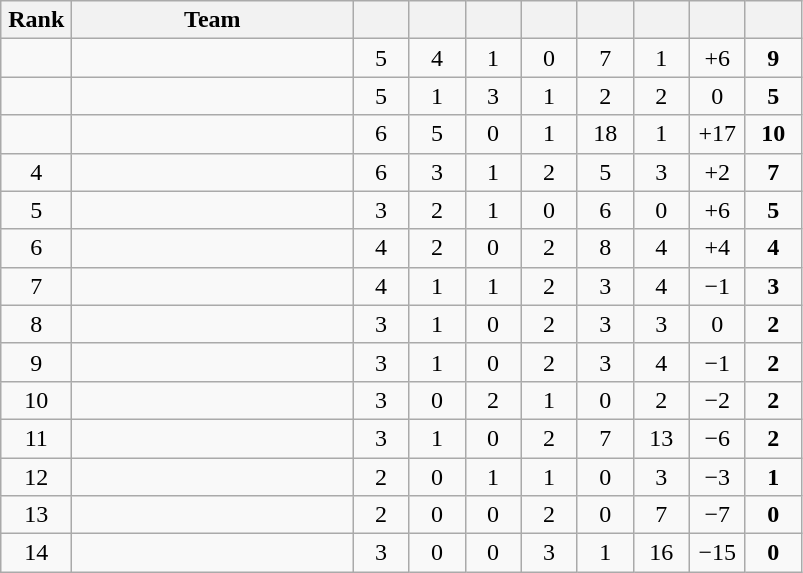<table class="wikitable" style="text-align: center;">
<tr>
<th width=40>Rank</th>
<th width=180>Team</th>
<th width=30></th>
<th width=30></th>
<th width=30></th>
<th width=30></th>
<th width=30></th>
<th width=30></th>
<th width=30></th>
<th width=30></th>
</tr>
<tr>
<td></td>
<td align=left></td>
<td>5</td>
<td>4</td>
<td>1</td>
<td>0</td>
<td>7</td>
<td>1</td>
<td>+6</td>
<td><strong>9</strong></td>
</tr>
<tr>
<td></td>
<td align=left></td>
<td>5</td>
<td>1</td>
<td>3</td>
<td>1</td>
<td>2</td>
<td>2</td>
<td>0</td>
<td><strong>5</strong></td>
</tr>
<tr>
<td></td>
<td align=left></td>
<td>6</td>
<td>5</td>
<td>0</td>
<td>1</td>
<td>18</td>
<td>1</td>
<td>+17</td>
<td><strong>10</strong></td>
</tr>
<tr>
<td>4</td>
<td align=left></td>
<td>6</td>
<td>3</td>
<td>1</td>
<td>2</td>
<td>5</td>
<td>3</td>
<td>+2</td>
<td><strong>7</strong></td>
</tr>
<tr>
<td>5</td>
<td align=left></td>
<td>3</td>
<td>2</td>
<td>1</td>
<td>0</td>
<td>6</td>
<td>0</td>
<td>+6</td>
<td><strong>5</strong></td>
</tr>
<tr>
<td>6</td>
<td align=left></td>
<td>4</td>
<td>2</td>
<td>0</td>
<td>2</td>
<td>8</td>
<td>4</td>
<td>+4</td>
<td><strong>4</strong></td>
</tr>
<tr>
<td>7</td>
<td align=left></td>
<td>4</td>
<td>1</td>
<td>1</td>
<td>2</td>
<td>3</td>
<td>4</td>
<td>−1</td>
<td><strong>3</strong></td>
</tr>
<tr>
<td>8</td>
<td align=left></td>
<td>3</td>
<td>1</td>
<td>0</td>
<td>2</td>
<td>3</td>
<td>3</td>
<td>0</td>
<td><strong>2</strong></td>
</tr>
<tr>
<td>9</td>
<td align=left></td>
<td>3</td>
<td>1</td>
<td>0</td>
<td>2</td>
<td>3</td>
<td>4</td>
<td>−1</td>
<td><strong>2</strong></td>
</tr>
<tr>
<td>10</td>
<td align=left></td>
<td>3</td>
<td>0</td>
<td>2</td>
<td>1</td>
<td>0</td>
<td>2</td>
<td>−2</td>
<td><strong>2</strong></td>
</tr>
<tr>
<td>11</td>
<td align=left></td>
<td>3</td>
<td>1</td>
<td>0</td>
<td>2</td>
<td>7</td>
<td>13</td>
<td>−6</td>
<td><strong>2</strong></td>
</tr>
<tr>
<td>12</td>
<td align=left></td>
<td>2</td>
<td>0</td>
<td>1</td>
<td>1</td>
<td>0</td>
<td>3</td>
<td>−3</td>
<td><strong>1</strong></td>
</tr>
<tr>
<td>13</td>
<td align=left></td>
<td>2</td>
<td>0</td>
<td>0</td>
<td>2</td>
<td>0</td>
<td>7</td>
<td>−7</td>
<td><strong>0</strong></td>
</tr>
<tr>
<td>14</td>
<td align=left></td>
<td>3</td>
<td>0</td>
<td>0</td>
<td>3</td>
<td>1</td>
<td>16</td>
<td>−15</td>
<td><strong>0</strong></td>
</tr>
</table>
